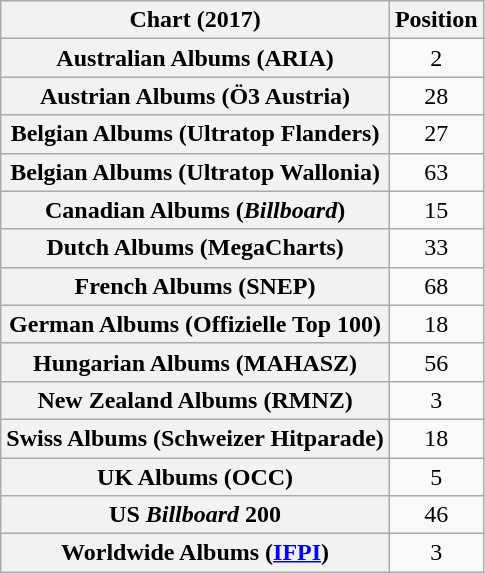<table class="wikitable sortable plainrowheaders" style="text-align:center">
<tr>
<th scope="col">Chart (2017)</th>
<th scope="col">Position</th>
</tr>
<tr>
<th scope="row">Australian Albums (ARIA)</th>
<td>2</td>
</tr>
<tr>
<th scope="row">Austrian Albums (Ö3 Austria)</th>
<td>28</td>
</tr>
<tr>
<th scope="row">Belgian Albums (Ultratop Flanders)</th>
<td>27</td>
</tr>
<tr>
<th scope="row">Belgian Albums (Ultratop Wallonia)</th>
<td>63</td>
</tr>
<tr>
<th scope="row">Canadian Albums (<em>Billboard</em>)</th>
<td>15</td>
</tr>
<tr>
<th scope="row">Dutch Albums (MegaCharts)</th>
<td>33</td>
</tr>
<tr>
<th scope="row">French Albums (SNEP)</th>
<td>68</td>
</tr>
<tr>
<th scope="row">German Albums (Offizielle Top 100)</th>
<td>18</td>
</tr>
<tr>
<th scope="row">Hungarian Albums (MAHASZ)</th>
<td>56</td>
</tr>
<tr>
<th scope="row">New Zealand Albums (RMNZ)</th>
<td>3</td>
</tr>
<tr>
<th scope="row">Swiss Albums (Schweizer Hitparade)</th>
<td>18</td>
</tr>
<tr>
<th scope="row">UK Albums (OCC)</th>
<td>5</td>
</tr>
<tr>
<th scope="row">US <em>Billboard</em> 200</th>
<td>46</td>
</tr>
<tr>
<th scope="row">Worldwide Albums (<a href='#'>IFPI</a>)</th>
<td>3</td>
</tr>
</table>
